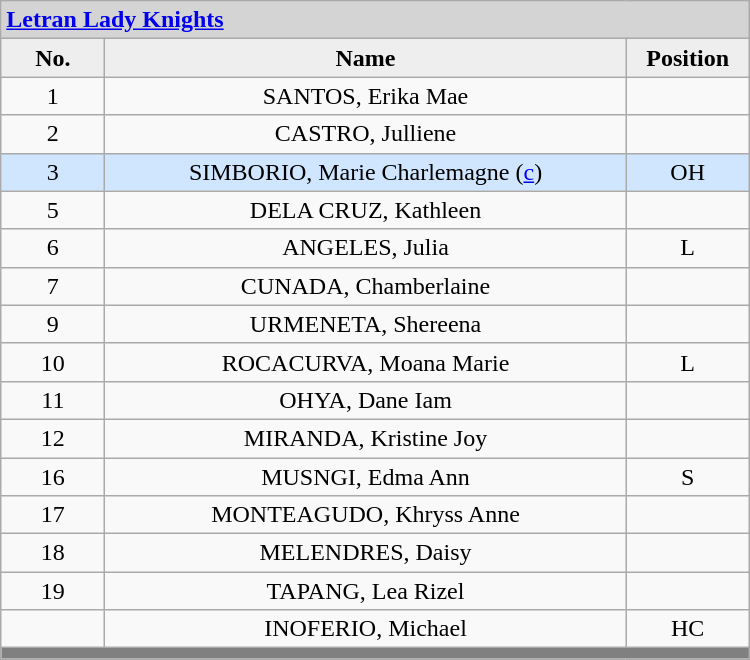<table class='wikitable mw-collapsible mw-collapsed' border=" none" style="text-align: center; width: 500px">
<tr>
<th style="background:#D4D4D4; text-align:left;" colspan=3><a href='#'>Letran Lady Knights</a></th>
</tr>
<tr style="background:#EEEEEE; font-weight:bold;">
<td width=10%>No.</td>
<td width=50%>Name</td>
<td width=10%>Position</td>
</tr>
<tr>
<td>1</td>
<td>SANTOS, Erika Mae</td>
<td></td>
</tr>
<tr>
<td>2</td>
<td>CASTRO, Julliene</td>
<td></td>
</tr>
<tr style="background:#D0E6FF;">
<td>3</td>
<td>SIMBORIO, Marie Charlemagne (<a href='#'>c</a>)</td>
<td>OH</td>
</tr>
<tr>
<td>5</td>
<td>DELA CRUZ, Kathleen</td>
<td></td>
</tr>
<tr>
<td>6</td>
<td>ANGELES, Julia</td>
<td>L</td>
</tr>
<tr>
<td>7</td>
<td>CUNADA, Chamberlaine</td>
<td></td>
</tr>
<tr>
<td>9</td>
<td>URMENETA, Shereena</td>
<td></td>
</tr>
<tr>
<td>10</td>
<td>ROCACURVA, Moana Marie</td>
<td>L</td>
</tr>
<tr>
<td>11</td>
<td>OHYA, Dane Iam</td>
<td></td>
</tr>
<tr>
<td>12</td>
<td>MIRANDA, Kristine Joy</td>
<td></td>
</tr>
<tr>
<td>16</td>
<td>MUSNGI, Edma Ann</td>
<td>S</td>
</tr>
<tr>
<td>17</td>
<td>MONTEAGUDO, Khryss Anne</td>
<td></td>
</tr>
<tr>
<td>18</td>
<td>MELENDRES, Daisy</td>
<td></td>
</tr>
<tr>
<td>19</td>
<td>TAPANG, Lea Rizel</td>
<td></td>
</tr>
<tr>
<td></td>
<td>INOFERIO, Michael</td>
<td>HC</td>
</tr>
<tr>
<th style='background: grey;' colspan=3></th>
</tr>
</table>
